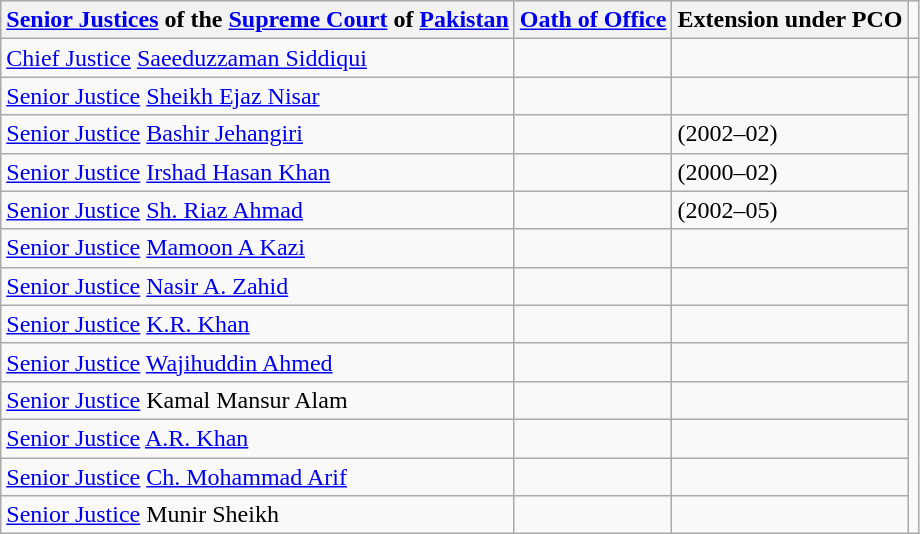<table class="wikitable sortable">
<tr>
<th><a href='#'>Senior Justices</a> of the <a href='#'>Supreme Court</a> of <a href='#'>Pakistan</a></th>
<th><a href='#'>Oath of Office</a></th>
<th>Extension under PCO</th>
</tr>
<tr>
<td><a href='#'>Chief Justice</a> <a href='#'>Saeeduzzaman Siddiqui</a></td>
<td></td>
<td></td>
<td></td>
</tr>
<tr>
<td><a href='#'>Senior Justice</a> <a href='#'>Sheikh Ejaz Nisar</a></td>
<td></td>
<td></td>
</tr>
<tr>
<td><a href='#'>Senior Justice</a> <a href='#'>Bashir Jehangiri</a></td>
<td></td>
<td> (2002–02)</td>
</tr>
<tr>
<td><a href='#'>Senior Justice</a> <a href='#'>Irshad Hasan Khan</a></td>
<td></td>
<td> (2000–02)</td>
</tr>
<tr>
<td><a href='#'>Senior Justice</a> <a href='#'>Sh. Riaz Ahmad</a></td>
<td></td>
<td> (2002–05)</td>
</tr>
<tr>
<td><a href='#'>Senior Justice</a> <a href='#'>Mamoon A Kazi</a></td>
<td></td>
<td></td>
</tr>
<tr>
<td><a href='#'>Senior Justice</a> <a href='#'>Nasir A. Zahid</a></td>
<td></td>
<td></td>
</tr>
<tr>
<td><a href='#'>Senior Justice</a> <a href='#'>K.R. Khan</a></td>
<td></td>
<td></td>
</tr>
<tr>
<td><a href='#'>Senior Justice</a> <a href='#'>Wajihuddin Ahmed</a></td>
<td></td>
<td></td>
</tr>
<tr>
<td><a href='#'>Senior Justice</a> Kamal Mansur Alam</td>
<td></td>
<td></td>
</tr>
<tr>
<td><a href='#'>Senior Justice</a> <a href='#'>A.R. Khan</a></td>
<td></td>
<td></td>
</tr>
<tr>
<td><a href='#'>Senior Justice</a> <a href='#'>Ch. Mohammad Arif</a></td>
<td></td>
<td></td>
</tr>
<tr>
<td><a href='#'>Senior Justice</a> Munir Sheikh</td>
<td></td>
<td></td>
</tr>
</table>
